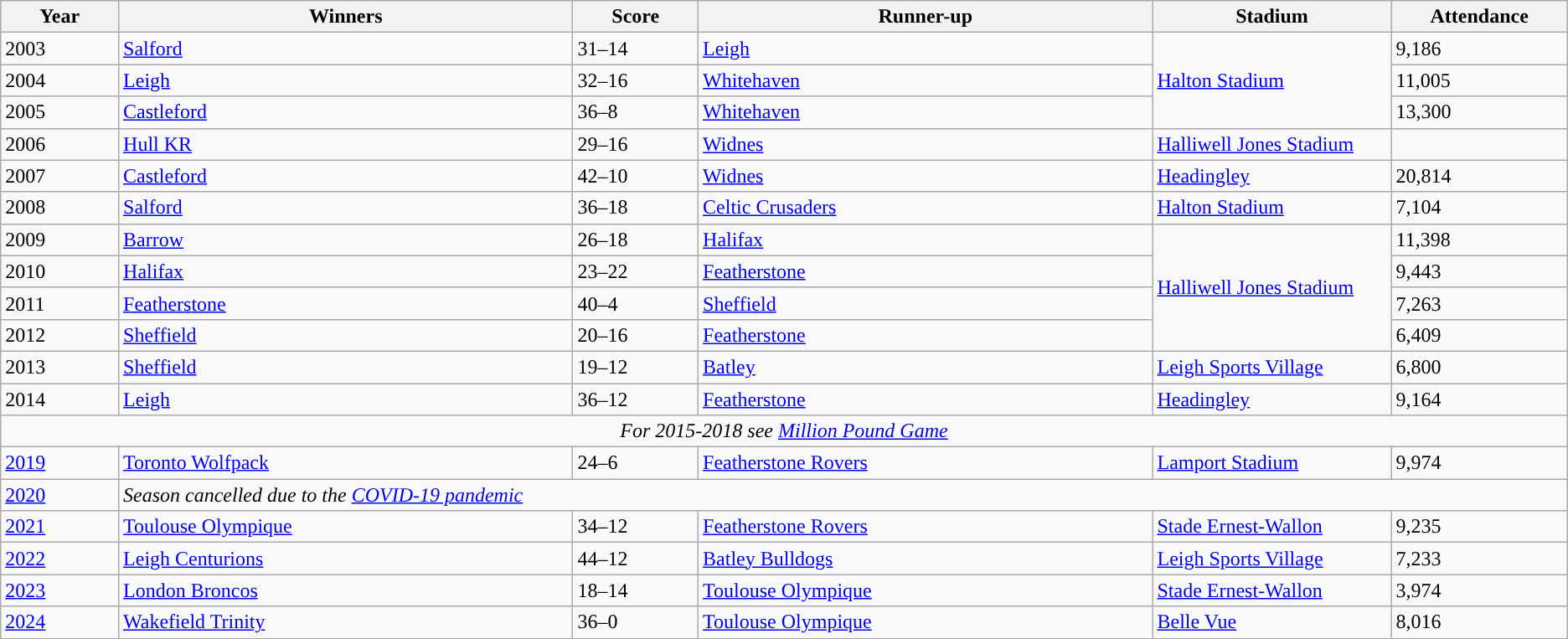<table class="wikitable">
<tr>
<th width=1%>Year</th>
<th width=5%>Winners</th>
<th width=1%>Score</th>
<th width=5%>Runner-up</th>
<th width=2%>Stadium</th>
<th width=1%>Attendance</th>
</tr>
<tr>
<td>2003</td>
<td> <a href='#'>Salford</a></td>
<td>31–14</td>
<td> <a href='#'>Leigh</a></td>
<td rowspan=3><a href='#'>Halton Stadium</a></td>
<td>9,186</td>
</tr>
<tr>
<td>2004</td>
<td> <a href='#'>Leigh</a></td>
<td>32–16</td>
<td> <a href='#'>Whitehaven</a></td>
<td>11,005</td>
</tr>
<tr>
<td>2005</td>
<td> <a href='#'>Castleford</a></td>
<td>36–8</td>
<td> <a href='#'>Whitehaven</a></td>
<td>13,300</td>
</tr>
<tr>
<td>2006</td>
<td> <a href='#'>Hull KR</a></td>
<td>29–16</td>
<td> <a href='#'>Widnes</a></td>
<td><a href='#'>Halliwell Jones Stadium</a></td>
<td></td>
</tr>
<tr>
<td>2007</td>
<td> <a href='#'>Castleford</a></td>
<td>42–10</td>
<td> <a href='#'>Widnes</a></td>
<td><a href='#'>Headingley</a></td>
<td>20,814</td>
</tr>
<tr>
<td>2008</td>
<td> <a href='#'>Salford</a></td>
<td>36–18</td>
<td> <a href='#'>Celtic Crusaders</a></td>
<td><a href='#'>Halton Stadium</a></td>
<td>7,104</td>
</tr>
<tr>
<td>2009</td>
<td> <a href='#'>Barrow</a></td>
<td>26–18</td>
<td> <a href='#'>Halifax</a></td>
<td rowspan=4><a href='#'>Halliwell Jones Stadium</a></td>
<td>11,398</td>
</tr>
<tr>
<td>2010</td>
<td> <a href='#'>Halifax</a></td>
<td>23–22</td>
<td> <a href='#'>Featherstone</a></td>
<td>9,443</td>
</tr>
<tr>
<td>2011</td>
<td> <a href='#'>Featherstone</a></td>
<td>40–4</td>
<td> <a href='#'>Sheffield</a></td>
<td>7,263</td>
</tr>
<tr>
<td>2012</td>
<td> <a href='#'>Sheffield</a></td>
<td>20–16</td>
<td> <a href='#'>Featherstone</a></td>
<td>6,409</td>
</tr>
<tr>
<td>2013</td>
<td> <a href='#'>Sheffield</a></td>
<td>19–12</td>
<td> <a href='#'>Batley</a></td>
<td><a href='#'>Leigh Sports Village</a></td>
<td>6,800</td>
</tr>
<tr>
<td>2014</td>
<td> <a href='#'>Leigh</a></td>
<td>36–12</td>
<td> <a href='#'>Featherstone</a></td>
<td><a href='#'>Headingley</a></td>
<td>9,164</td>
</tr>
<tr>
<td colspan=6 style="text-align:center"><em>For 2015-2018 see <a href='#'>Million Pound Game</a></em></td>
</tr>
<tr>
<td><a href='#'>2019</a></td>
<td> <a href='#'>Toronto Wolfpack</a></td>
<td>24–6</td>
<td> <a href='#'>Featherstone Rovers</a></td>
<td><a href='#'>Lamport Stadium</a></td>
<td>9,974</td>
</tr>
<tr>
<td><a href='#'>2020</a></td>
<td colspan="5"><em>Season cancelled due to the <a href='#'>COVID-19 pandemic</a></em></td>
</tr>
<tr>
<td><a href='#'>2021</a></td>
<td> <a href='#'>Toulouse Olympique</a></td>
<td>34–12</td>
<td> <a href='#'>Featherstone Rovers</a></td>
<td><a href='#'>Stade Ernest-Wallon</a></td>
<td>9,235</td>
</tr>
<tr>
<td><a href='#'>2022</a></td>
<td>  <a href='#'>Leigh Centurions</a></td>
<td>44–12</td>
<td>  <a href='#'>Batley Bulldogs</a></td>
<td><a href='#'>Leigh Sports Village</a></td>
<td>7,233</td>
</tr>
<tr>
<td><a href='#'>2023</a></td>
<td> <a href='#'>London Broncos</a></td>
<td>18–14</td>
<td> <a href='#'>Toulouse Olympique</a></td>
<td><a href='#'>Stade Ernest-Wallon</a></td>
<td>3,974</td>
</tr>
<tr>
<td><a href='#'>2024</a></td>
<td> <a href='#'>Wakefield Trinity</a></td>
<td>36–0</td>
<td> <a href='#'>Toulouse Olympique</a></td>
<td><a href='#'>Belle Vue</a></td>
<td>8,016</td>
</tr>
</table>
